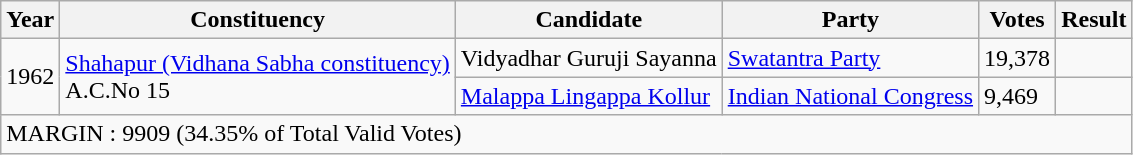<table class="wikitable">
<tr>
<th>Year</th>
<th>Constituency</th>
<th>Candidate</th>
<th>Party</th>
<th>Votes</th>
<th>Result</th>
</tr>
<tr>
<td rowspan="2">1962</td>
<td rowspan="2"><a href='#'>Shahapur (Vidhana Sabha constituency)</a><br>A.C.No 15</td>
<td>Vidyadhar Guruji Sayanna</td>
<td><a href='#'>Swatantra Party</a></td>
<td>19,378</td>
<td></td>
</tr>
<tr>
<td><a href='#'>Malappa Lingappa Kollur</a></td>
<td><a href='#'>Indian National Congress</a></td>
<td>9,469</td>
<td></td>
</tr>
<tr>
<td colspan="6">MARGIN : 9909 (34.35% of Total Valid Votes)</td>
</tr>
</table>
